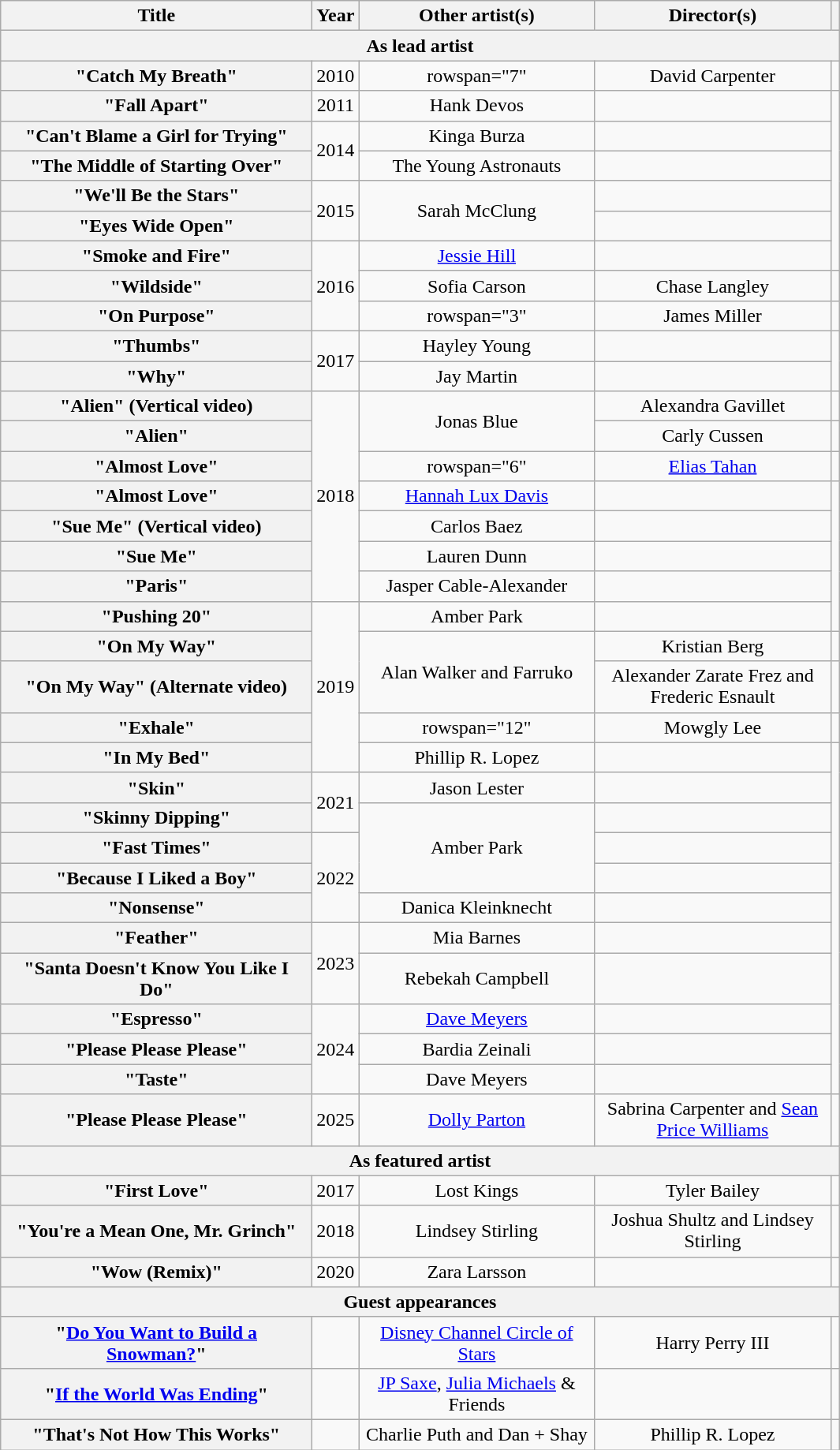<table class="wikitable plainrowheaders" style="text-align:center;">
<tr>
<th scope="col" style="width:16em;">Title</th>
<th scope="col">Year</th>
<th scope="col" style="width:12em;">Other artist(s)</th>
<th scope="col" style="width:12em;">Director(s)</th>
<th scope="col"></th>
</tr>
<tr>
<th scope="col" colspan="5">As lead artist</th>
</tr>
<tr>
<th scope="row">"Catch My Breath"</th>
<td>2010</td>
<td>rowspan="7" </td>
<td>David Carpenter</td>
<td></td>
</tr>
<tr>
<th scope="row">"Fall Apart"</th>
<td>2011</td>
<td>Hank Devos</td>
<td></td>
</tr>
<tr>
<th scope="row">"Can't Blame a Girl for Trying"</th>
<td rowspan="2">2014</td>
<td>Kinga Burza</td>
<td></td>
</tr>
<tr>
<th scope="row">"The Middle of Starting Over"</th>
<td>The Young Astronauts</td>
<td></td>
</tr>
<tr>
<th scope="row">"We'll Be the Stars"</th>
<td rowspan="2">2015</td>
<td rowspan="2">Sarah McClung</td>
<td></td>
</tr>
<tr>
<th scope="row">"Eyes Wide Open"</th>
<td></td>
</tr>
<tr>
<th scope="row">"Smoke and Fire"</th>
<td rowspan="3">2016</td>
<td><a href='#'>Jessie Hill</a></td>
<td></td>
</tr>
<tr>
<th scope="row">"Wildside" </th>
<td>Sofia Carson</td>
<td>Chase Langley</td>
<td></td>
</tr>
<tr>
<th scope="row">"On Purpose"</th>
<td>rowspan="3" </td>
<td>James Miller</td>
<td></td>
</tr>
<tr>
<th scope="row">"Thumbs"</th>
<td rowspan="2">2017</td>
<td>Hayley Young</td>
<td></td>
</tr>
<tr>
<th scope="row">"Why"</th>
<td>Jay Martin</td>
<td></td>
</tr>
<tr>
<th scope="row">"Alien" <span>(Vertical video)</span></th>
<td rowspan="7">2018</td>
<td rowspan="2">Jonas Blue</td>
<td>Alexandra Gavillet</td>
<td></td>
</tr>
<tr>
<th scope="row">"Alien"</th>
<td>Carly Cussen</td>
<td></td>
</tr>
<tr>
<th scope="row">"Almost Love" </th>
<td>rowspan="6" </td>
<td><a href='#'>Elias Tahan</a></td>
<td></td>
</tr>
<tr>
<th scope="row">"Almost Love"</th>
<td><a href='#'>Hannah Lux Davis</a></td>
<td></td>
</tr>
<tr>
<th scope="row">"Sue Me" <span>(Vertical video)</span></th>
<td>Carlos Baez</td>
<td></td>
</tr>
<tr>
<th scope="row">"Sue Me"</th>
<td>Lauren Dunn</td>
<td></td>
</tr>
<tr>
<th scope="row">"Paris"</th>
<td>Jasper Cable-Alexander</td>
<td></td>
</tr>
<tr>
<th scope="row">"Pushing 20" </th>
<td rowspan="5">2019</td>
<td>Amber Park</td>
<td></td>
</tr>
<tr>
<th scope="row">"On My Way"</th>
<td rowspan="2">Alan Walker and Farruko</td>
<td>Kristian Berg</td>
<td></td>
</tr>
<tr>
<th scope="row">"On My Way"<span> (Alternate video)</span></th>
<td>Alexander Zarate Frez and Frederic Esnault</td>
<td></td>
</tr>
<tr>
<th scope="row">"Exhale"</th>
<td>rowspan="12" </td>
<td>Mowgly Lee</td>
<td></td>
</tr>
<tr>
<th scope="row">"In My Bed"</th>
<td>Phillip R. Lopez</td>
<td></td>
</tr>
<tr>
<th scope="row">"Skin"</th>
<td rowspan="2">2021</td>
<td>Jason Lester</td>
<td></td>
</tr>
<tr>
<th scope="row">"Skinny Dipping"</th>
<td rowspan="3">Amber Park</td>
<td></td>
</tr>
<tr>
<th scope="row">"Fast Times"</th>
<td rowspan="3">2022</td>
<td></td>
</tr>
<tr>
<th scope="row">"Because I Liked a Boy"</th>
<td></td>
</tr>
<tr>
<th scope="row">"Nonsense"</th>
<td>Danica Kleinknecht</td>
<td></td>
</tr>
<tr>
<th scope="row">"Feather"</th>
<td rowspan="2">2023</td>
<td>Mia Barnes</td>
<td></td>
</tr>
<tr>
<th scope="row">"Santa Doesn't Know You Like I Do"</th>
<td>Rebekah Campbell</td>
<td></td>
</tr>
<tr>
<th scope="row">"Espresso"</th>
<td rowspan="3">2024</td>
<td><a href='#'>Dave Meyers</a></td>
<td></td>
</tr>
<tr>
<th scope="row">"Please Please Please"</th>
<td>Bardia Zeinali</td>
<td></td>
</tr>
<tr>
<th scope="row">"Taste"</th>
<td>Dave Meyers</td>
<td></td>
</tr>
<tr>
<th scope="row">"Please Please Please"</th>
<td>2025</td>
<td><a href='#'>Dolly Parton</a></td>
<td>Sabrina Carpenter and <a href='#'>Sean Price Williams</a></td>
<td></td>
</tr>
<tr>
<th scope="col" colspan="5">As featured artist</th>
</tr>
<tr>
<th scope="row">"First Love"</th>
<td>2017</td>
<td>Lost Kings</td>
<td>Tyler Bailey</td>
<td></td>
</tr>
<tr>
<th scope="row">"You're a Mean One, Mr. Grinch"</th>
<td>2018</td>
<td>Lindsey Stirling</td>
<td>Joshua Shultz and Lindsey Stirling</td>
<td></td>
</tr>
<tr>
<th scope="row">"Wow (Remix)"</th>
<td>2020</td>
<td>Zara Larsson</td>
<td></td>
<td></td>
</tr>
<tr>
<th scope="col" colspan="5">Guest appearances</th>
</tr>
<tr>
<th scope="row">"<a href='#'>Do You Want to Build a Snowman?</a>"</th>
<td></td>
<td><a href='#'>Disney Channel Circle of Stars</a></td>
<td>Harry Perry III</td>
<td></td>
</tr>
<tr>
<th scope="row">"<a href='#'>If the World Was Ending</a>" </th>
<td></td>
<td><a href='#'>JP Saxe</a>, <a href='#'>Julia Michaels</a> & Friends</td>
<td></td>
<td></td>
</tr>
<tr>
<th scope="row">"That's Not How This Works"</th>
<td></td>
<td>Charlie Puth and Dan + Shay</td>
<td>Phillip R. Lopez</td>
<td></td>
</tr>
</table>
